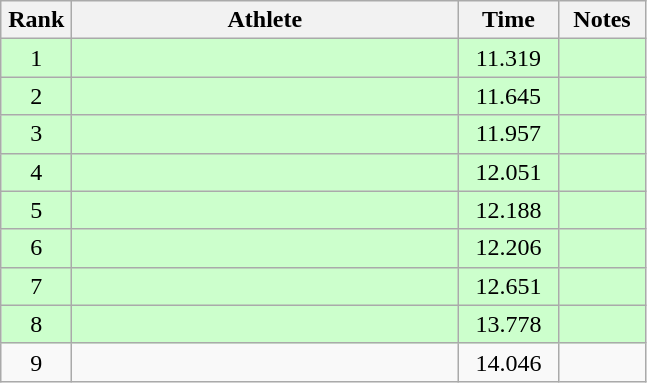<table class=wikitable style="text-align:center">
<tr>
<th width=40>Rank</th>
<th width=250>Athlete</th>
<th width=60>Time</th>
<th width=50>Notes</th>
</tr>
<tr bgcolor="ccffcc">
<td>1</td>
<td align=left></td>
<td>11.319</td>
<td></td>
</tr>
<tr bgcolor="ccffcc">
<td>2</td>
<td align=left></td>
<td>11.645</td>
<td></td>
</tr>
<tr bgcolor="ccffcc">
<td>3</td>
<td align=left></td>
<td>11.957</td>
<td></td>
</tr>
<tr bgcolor="ccffcc">
<td>4</td>
<td align=left></td>
<td>12.051</td>
<td></td>
</tr>
<tr bgcolor="ccffcc">
<td>5</td>
<td align=left></td>
<td>12.188</td>
<td></td>
</tr>
<tr bgcolor="ccffcc">
<td>6</td>
<td align=left></td>
<td>12.206</td>
<td></td>
</tr>
<tr bgcolor="ccffcc">
<td>7</td>
<td align=left></td>
<td>12.651</td>
<td></td>
</tr>
<tr bgcolor="ccffcc">
<td>8</td>
<td align=left></td>
<td>13.778</td>
<td></td>
</tr>
<tr>
<td>9</td>
<td align=left></td>
<td>14.046</td>
<td></td>
</tr>
</table>
